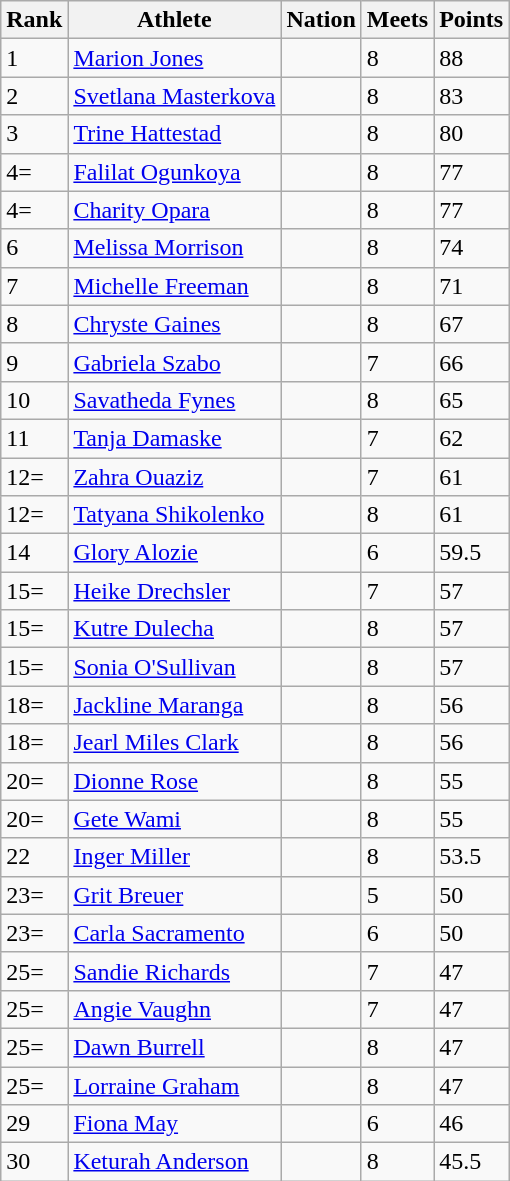<table class=wikitable>
<tr>
<th>Rank</th>
<th>Athlete</th>
<th>Nation</th>
<th>Meets</th>
<th>Points</th>
</tr>
<tr>
<td>1</td>
<td><a href='#'>Marion Jones</a></td>
<td></td>
<td>8</td>
<td>88</td>
</tr>
<tr>
<td>2</td>
<td><a href='#'>Svetlana Masterkova</a></td>
<td></td>
<td>8</td>
<td>83</td>
</tr>
<tr>
<td>3</td>
<td><a href='#'>Trine Hattestad</a></td>
<td></td>
<td>8</td>
<td>80</td>
</tr>
<tr>
<td>4=</td>
<td><a href='#'>Falilat Ogunkoya</a></td>
<td></td>
<td>8</td>
<td>77</td>
</tr>
<tr>
<td>4=</td>
<td><a href='#'>Charity Opara</a></td>
<td></td>
<td>8</td>
<td>77</td>
</tr>
<tr>
<td>6</td>
<td><a href='#'>Melissa Morrison</a></td>
<td></td>
<td>8</td>
<td>74</td>
</tr>
<tr>
<td>7</td>
<td><a href='#'>Michelle Freeman</a></td>
<td></td>
<td>8</td>
<td>71</td>
</tr>
<tr>
<td>8</td>
<td><a href='#'>Chryste Gaines</a></td>
<td></td>
<td>8</td>
<td>67</td>
</tr>
<tr>
<td>9</td>
<td><a href='#'>Gabriela Szabo</a></td>
<td></td>
<td>7</td>
<td>66</td>
</tr>
<tr>
<td>10</td>
<td><a href='#'>Savatheda Fynes</a></td>
<td></td>
<td>8</td>
<td>65</td>
</tr>
<tr>
<td>11</td>
<td><a href='#'>Tanja Damaske</a></td>
<td></td>
<td>7</td>
<td>62</td>
</tr>
<tr>
<td>12=</td>
<td><a href='#'>Zahra Ouaziz</a></td>
<td></td>
<td>7</td>
<td>61</td>
</tr>
<tr>
<td>12=</td>
<td><a href='#'>Tatyana Shikolenko</a></td>
<td></td>
<td>8</td>
<td>61</td>
</tr>
<tr>
<td>14</td>
<td><a href='#'>Glory Alozie</a></td>
<td></td>
<td>6</td>
<td>59.5</td>
</tr>
<tr>
<td>15=</td>
<td><a href='#'>Heike Drechsler</a></td>
<td></td>
<td>7</td>
<td>57</td>
</tr>
<tr>
<td>15=</td>
<td><a href='#'>Kutre Dulecha</a></td>
<td></td>
<td>8</td>
<td>57</td>
</tr>
<tr>
<td>15=</td>
<td><a href='#'>Sonia O'Sullivan</a></td>
<td></td>
<td>8</td>
<td>57</td>
</tr>
<tr>
<td>18=</td>
<td><a href='#'>Jackline Maranga</a></td>
<td></td>
<td>8</td>
<td>56</td>
</tr>
<tr>
<td>18=</td>
<td><a href='#'>Jearl Miles Clark</a></td>
<td></td>
<td>8</td>
<td>56</td>
</tr>
<tr>
<td>20=</td>
<td><a href='#'>Dionne Rose</a></td>
<td></td>
<td>8</td>
<td>55</td>
</tr>
<tr>
<td>20=</td>
<td><a href='#'>Gete Wami</a></td>
<td></td>
<td>8</td>
<td>55</td>
</tr>
<tr>
<td>22</td>
<td><a href='#'>Inger Miller</a></td>
<td></td>
<td>8</td>
<td>53.5</td>
</tr>
<tr>
<td>23=</td>
<td><a href='#'>Grit Breuer</a></td>
<td></td>
<td>5</td>
<td>50</td>
</tr>
<tr>
<td>23=</td>
<td><a href='#'>Carla Sacramento</a></td>
<td></td>
<td>6</td>
<td>50</td>
</tr>
<tr>
<td>25=</td>
<td><a href='#'>Sandie Richards</a></td>
<td></td>
<td>7</td>
<td>47</td>
</tr>
<tr>
<td>25=</td>
<td><a href='#'>Angie Vaughn</a></td>
<td></td>
<td>7</td>
<td>47</td>
</tr>
<tr>
<td>25=</td>
<td><a href='#'>Dawn Burrell</a></td>
<td></td>
<td>8</td>
<td>47</td>
</tr>
<tr>
<td>25=</td>
<td><a href='#'>Lorraine Graham</a></td>
<td></td>
<td>8</td>
<td>47</td>
</tr>
<tr>
<td>29</td>
<td><a href='#'>Fiona May</a></td>
<td></td>
<td>6</td>
<td>46</td>
</tr>
<tr>
<td>30</td>
<td><a href='#'>Keturah Anderson</a></td>
<td></td>
<td>8</td>
<td>45.5</td>
</tr>
</table>
